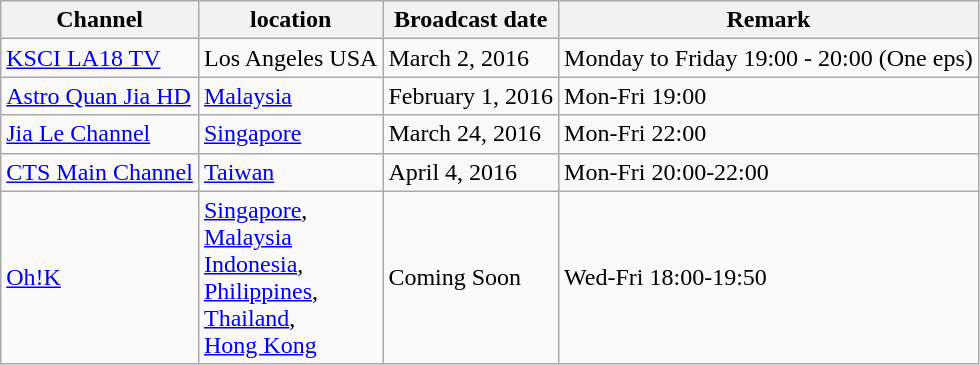<table class="wikitable">
<tr>
<th>Channel</th>
<th>location</th>
<th>Broadcast date</th>
<th>Remark</th>
</tr>
<tr>
<td><a href='#'>KSCI LA18 TV</a></td>
<td>Los Angeles USA</td>
<td>March 2, 2016</td>
<td>Monday to Friday 19:00 - 20:00 (One eps)</td>
</tr>
<tr>
<td><a href='#'>Astro Quan Jia HD</a></td>
<td><a href='#'>Malaysia</a></td>
<td>February 1, 2016</td>
<td>Mon-Fri 19:00</td>
</tr>
<tr>
<td><a href='#'>Jia Le Channel</a></td>
<td><a href='#'>Singapore</a></td>
<td>March 24, 2016</td>
<td>Mon-Fri 22:00</td>
</tr>
<tr>
<td><a href='#'>CTS Main Channel</a></td>
<td><a href='#'>Taiwan</a></td>
<td>April 4, 2016</td>
<td>Mon-Fri 20:00-22:00</td>
</tr>
<tr>
<td><a href='#'>Oh!K</a></td>
<td><a href='#'>Singapore</a>,<br><a href='#'>Malaysia</a><br><a href='#'>Indonesia</a>,<br><a href='#'>Philippines</a>,<br><a href='#'>Thailand</a>,<br><a href='#'>Hong Kong</a></td>
<td>Coming Soon</td>
<td>Wed-Fri 18:00-19:50</td>
</tr>
</table>
